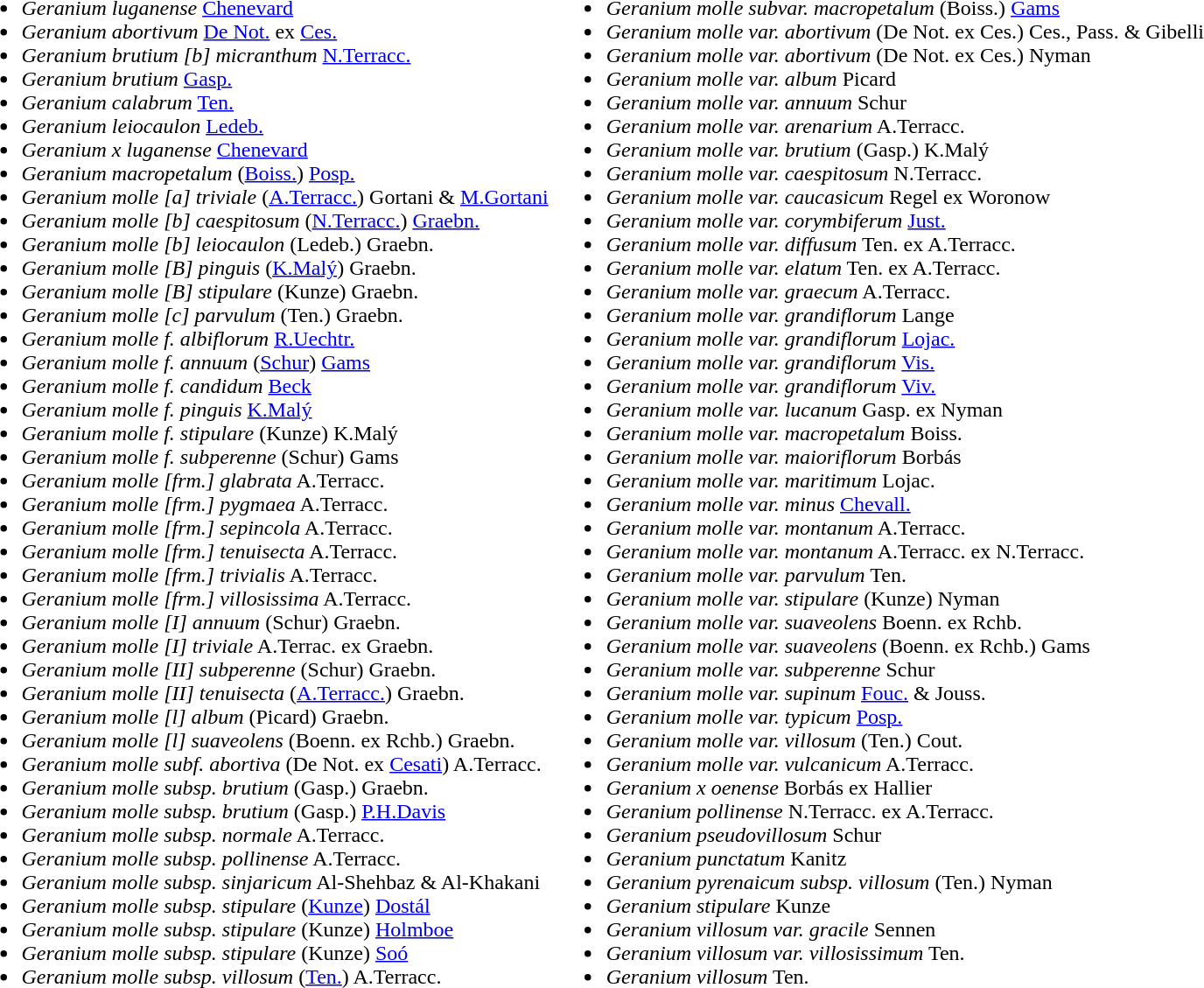<table>
<tr valign=top>
<td><br><ul><li><em>Geranium luganense</em> <a href='#'>Chenevard</a>   </li><li><em>Geranium abortivum</em> <a href='#'>De Not.</a> ex <a href='#'>Ces.</a></li><li><em>Geranium brutium [b] micranthum</em> <a href='#'>N.Terracc.</a></li><li><em>Geranium brutium</em> <a href='#'>Gasp.</a></li><li><em>Geranium calabrum</em> <a href='#'>Ten.</a></li><li><em>Geranium leiocaulon</em> <a href='#'>Ledeb.</a></li><li><em>Geranium x luganense</em> <a href='#'>Chenevard</a></li><li><em>Geranium macropetalum</em> (<a href='#'>Boiss.</a>) <a href='#'>Posp.</a></li><li><em>Geranium molle [a] triviale</em> (<a href='#'>A.Terracc.</a>) Gortani & <a href='#'>M.Gortani</a></li><li><em>Geranium molle [b] caespitosum</em> (<a href='#'>N.Terracc.</a>) <a href='#'>Graebn.</a></li><li><em>Geranium molle [b] leiocaulon</em> (Ledeb.) Graebn.</li><li><em>Geranium molle [B] pinguis</em> (<a href='#'>K.Malý</a>) Graebn.</li><li><em>Geranium molle [B] stipulare</em> (Kunze) Graebn.</li><li><em>Geranium molle [c] parvulum</em> (Ten.) Graebn.</li><li><em>Geranium molle f. albiflorum</em> <a href='#'>R.Uechtr.</a></li><li><em>Geranium molle f. annuum</em> (<a href='#'>Schur</a>) <a href='#'>Gams</a></li><li><em>Geranium molle f. candidum</em> <a href='#'>Beck</a></li><li><em>Geranium molle f. pinguis</em> <a href='#'>K.Malý</a></li><li><em>Geranium molle f. stipulare</em> (Kunze) K.Malý</li><li><em>Geranium molle f. subperenne</em> (Schur) Gams</li><li><em>Geranium molle [frm.] glabrata</em> A.Terracc.</li><li><em>Geranium molle [frm.] pygmaea</em> A.Terracc.</li><li><em>Geranium molle [frm.] sepincola</em> A.Terracc.</li><li><em>Geranium molle [frm.] tenuisecta</em> A.Terracc.</li><li><em>Geranium molle [frm.] trivialis</em> A.Terracc.</li><li><em>Geranium molle [frm.] villosissima</em> A.Terracc.</li><li><em>Geranium molle [I] annuum</em> (Schur) Graebn.</li><li><em>Geranium molle [I] triviale</em> A.Terrac. ex Graebn.</li><li><em>Geranium molle [II] subperenne</em> (Schur) Graebn.</li><li><em>Geranium molle [II] tenuisecta</em> (<a href='#'>A.Terracc.</a>) Graebn.</li><li><em>Geranium molle [l] album</em> (Picard) Graebn.</li><li><em>Geranium molle [l] suaveolens</em> (Boenn. ex Rchb.) Graebn.</li><li><em>Geranium molle subf. abortiva</em> (De Not. ex <a href='#'>Cesati</a>) A.Terracc.</li><li><em>Geranium molle subsp. brutium</em> (Gasp.) Graebn.</li><li><em>Geranium molle subsp. brutium</em> (Gasp.) <a href='#'>P.H.Davis</a></li><li><em>Geranium molle subsp. normale</em> A.Terracc.</li><li><em>Geranium molle subsp. pollinense</em> A.Terracc.</li><li><em>Geranium molle subsp. sinjaricum</em> Al-Shehbaz & Al-Khakani</li><li><em>Geranium molle subsp. stipulare</em> (<a href='#'>Kunze</a>) <a href='#'>Dostál</a></li><li><em>Geranium molle subsp. stipulare</em> (Kunze) <a href='#'>Holmboe</a></li><li><em>Geranium molle subsp. stipulare</em> (Kunze) <a href='#'>Soó</a></li><li><em>Geranium molle subsp. villosum</em> (<a href='#'>Ten.</a>) A.Terracc.</li></ul></td>
<td><br><ul><li><em>Geranium molle subvar. macropetalum</em> (Boiss.) <a href='#'>Gams</a></li><li><em>Geranium molle var. abortivum</em> (De Not. ex Ces.) Ces., Pass. & Gibelli</li><li><em>Geranium molle var. abortivum</em> (De Not. ex Ces.) Nyman</li><li><em>Geranium molle var. album</em> Picard</li><li><em>Geranium molle var. annuum</em> Schur</li><li><em>Geranium molle var. arenarium</em> A.Terracc.</li><li><em>Geranium molle var. brutium </em>(Gasp.) K.Malý</li><li><em>Geranium molle var. caespitosum</em> N.Terracc.</li><li><em>Geranium molle var. caucasicum</em> Regel ex Woronow</li><li><em>Geranium molle var. corymbiferum</em> <a href='#'>Just.</a></li><li><em>Geranium molle var. diffusum</em> Ten. ex A.Terracc.</li><li><em>Geranium molle var. elatum</em> Ten. ex A.Terracc.</li><li><em>Geranium molle var. graecum</em> A.Terracc.</li><li><em>Geranium molle var. grandiflorum</em> Lange</li><li><em>Geranium molle var. grandiflorum</em> <a href='#'>Lojac.</a></li><li><em>Geranium molle var. grandiflorum</em> <a href='#'>Vis.</a></li><li><em>Geranium molle var. grandiflorum</em> <a href='#'>Viv.</a></li><li><em>Geranium molle var. lucanum</em> Gasp. ex Nyman</li><li><em>Geranium molle var. macropetalum </em>Boiss.</li><li><em>Geranium molle var. maioriflorum</em> Borbás</li><li><em>Geranium molle var. maritimum</em> Lojac.</li><li><em>Geranium molle var. minus</em> <a href='#'>Chevall.</a></li><li><em>Geranium molle var. montanum</em> A.Terracc.</li><li><em>Geranium molle var. montanum</em> A.Terracc. ex N.Terracc.</li><li><em>Geranium molle var. parvulum</em> Ten.</li><li><em>Geranium molle var. stipulare</em> (Kunze) Nyman</li><li><em>Geranium molle var. suaveolens</em> Boenn. ex Rchb.</li><li><em>Geranium molle var. suaveolens</em> (Boenn. ex Rchb.) Gams</li><li><em>Geranium molle var. subperenne</em> Schur</li><li><em>Geranium molle var. supinum</em> <a href='#'>Fouc.</a> & Jouss.</li><li><em>Geranium molle var. typicum</em> <a href='#'>Posp.</a></li><li><em>Geranium molle var. villosum</em> (Ten.) Cout.</li><li><em>Geranium molle var. vulcanicum</em> A.Terracc.</li><li><em>Geranium x oenense</em> Borbás ex Hallier</li><li><em>Geranium pollinense</em> N.Terracc. ex A.Terracc.</li><li><em>Geranium pseudovillosum</em> Schur</li><li><em>Geranium punctatum</em> Kanitz</li><li><em>Geranium pyrenaicum subsp. villosum</em> (Ten.) Nyman</li><li><em>Geranium stipulare</em> Kunze</li><li><em>Geranium villosum var. gracile</em> Sennen</li><li><em>Geranium villosum var. villosissimum</em> Ten.</li><li><em>Geranium villosum</em> Ten.</li></ul></td>
</tr>
</table>
